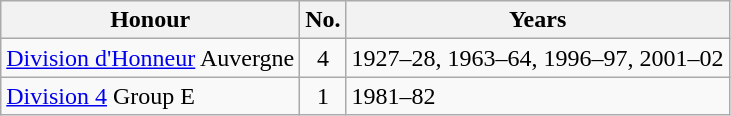<table class="wikitable">
<tr>
<th>Honour</th>
<th>No.</th>
<th>Years</th>
</tr>
<tr>
<td><a href='#'>Division d'Honneur</a> Auvergne</td>
<td align="center">4</td>
<td>1927–28, 1963–64, 1996–97, 2001–02</td>
</tr>
<tr>
<td><a href='#'>Division 4</a> Group E</td>
<td align="center">1</td>
<td>1981–82</td>
</tr>
</table>
